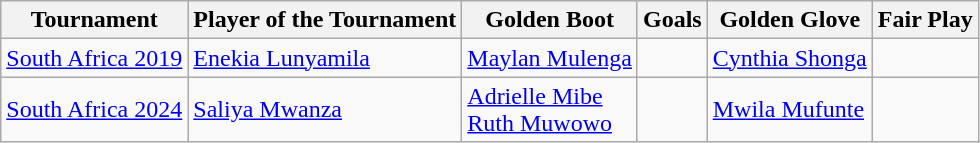<table class="wikitable">
<tr>
<th>Tournament</th>
<th>Player of the Tournament</th>
<th>Golden Boot</th>
<th>Goals</th>
<th>Golden Glove</th>
<th>Fair Play</th>
</tr>
<tr>
<td><a href='#'>South Africa 2019</a></td>
<td> <a href='#'>Enekia Lunyamila</a></td>
<td> <a href='#'>Maylan Mulenga</a></td>
<td></td>
<td> <a href='#'>Cynthia Shonga</a></td>
<td></td>
</tr>
<tr>
<td><a href='#'>South Africa 2024</a></td>
<td> <a href='#'>Saliya Mwanza</a></td>
<td> <a href='#'>Adrielle Mibe</a><br> <a href='#'>Ruth Muwowo</a></td>
<td></td>
<td> <a href='#'>Mwila Mufunte</a></td>
<td></td>
</tr>
</table>
